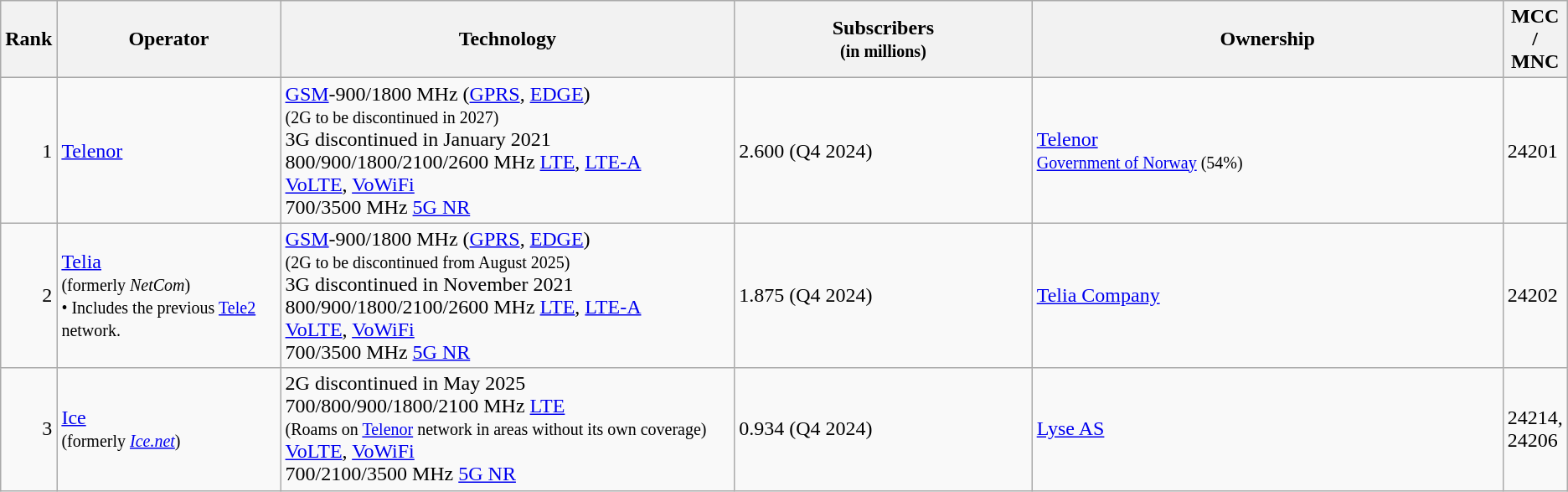<table class="wikitable">
<tr>
<th style="width:3%;">Rank</th>
<th style="width:15%;">Operator</th>
<th style="width:30%;">Technology</th>
<th style="width:20%;">Subscribers<br><small>(in millions)</small></th>
<th style="width:32%;">Ownership</th>
<th>MCC / MNC</th>
</tr>
<tr>
<td align=right>1</td>
<td><a href='#'>Telenor</a></td>
<td><a href='#'>GSM</a>-900/1800 MHz (<a href='#'>GPRS</a>, <a href='#'>EDGE</a>)<br><small>(2G to be discontinued in 2027)</small><br>3G discontinued in January 2021<br>800/900/1800/2100/2600 MHz <a href='#'>LTE</a>, <a href='#'>LTE-A</a><br><a href='#'>VoLTE</a>, <a href='#'>VoWiFi</a><br>700/3500 MHz <a href='#'>5G NR</a></td>
<td>2.600 (Q4 2024)</td>
<td><a href='#'>Telenor</a><br><small><a href='#'>Government of Norway</a> (54%)</small></td>
<td>24201</td>
</tr>
<tr>
<td align=right>2</td>
<td><a href='#'>Telia</a><br><small>(formerly <em>NetCom</em>)</small> <br><small>• Includes the previous <a href='#'>Tele2</a> network.</small></td>
<td><a href='#'>GSM</a>-900/1800 MHz (<a href='#'>GPRS</a>, <a href='#'>EDGE</a>)<br><small>(2G to be discontinued from August 2025)</small><br>3G discontinued in November 2021<br>800/900/1800/2100/2600 MHz <a href='#'>LTE</a>, <a href='#'>LTE-A</a><br><a href='#'>VoLTE</a>, <a href='#'>VoWiFi</a><br>700/3500 MHz <a href='#'>5G NR</a></td>
<td>1.875 (Q4 2024)</td>
<td><a href='#'>Telia Company</a></td>
<td>24202</td>
</tr>
<tr>
<td align=right>3</td>
<td><a href='#'>Ice</a><br><small>(formerly <em><a href='#'>Ice.net</a></em>)</small></td>
<td>2G discontinued in May 2025 <br>700/800/900/1800/2100 MHz <a href='#'>LTE</a><br><small>(Roams on <a href='#'>Telenor</a> network in areas without its own coverage)</small><br><a href='#'>VoLTE</a>, <a href='#'>VoWiFi</a><br>700/2100/3500 MHz <a href='#'>5G NR</a></td>
<td>0.934 (Q4 2024)</td>
<td><a href='#'>Lyse AS</a></td>
<td>24214, 24206</td>
</tr>
</table>
